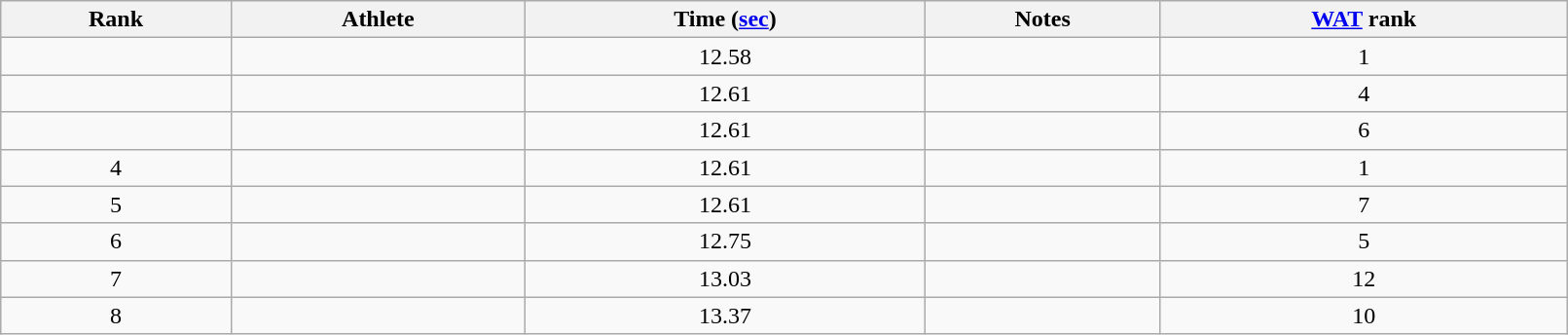<table class="wikitable" width=85%>
<tr>
<th>Rank</th>
<th>Athlete</th>
<th>Time (<a href='#'>sec</a>)</th>
<th>Notes</th>
<th><a href='#'>WAT</a> rank</th>
</tr>
<tr align="center">
<td></td>
<td align="left"></td>
<td>12.58</td>
<td></td>
<td>1</td>
</tr>
<tr align="center">
<td></td>
<td align="left"></td>
<td>12.61</td>
<td></td>
<td>4</td>
</tr>
<tr align="center">
<td></td>
<td align="left"></td>
<td>12.61</td>
<td></td>
<td>6</td>
</tr>
<tr align="center">
<td>4</td>
<td align="left"></td>
<td>12.61</td>
<td></td>
<td>1</td>
</tr>
<tr align="center">
<td>5</td>
<td align="left"></td>
<td>12.61</td>
<td></td>
<td>7</td>
</tr>
<tr align="center">
<td>6</td>
<td align="left"></td>
<td>12.75</td>
<td></td>
<td>5</td>
</tr>
<tr align="center">
<td>7</td>
<td align="left"></td>
<td>13.03</td>
<td></td>
<td>12</td>
</tr>
<tr align="center">
<td>8</td>
<td align="left"></td>
<td>13.37</td>
<td></td>
<td>10</td>
</tr>
</table>
